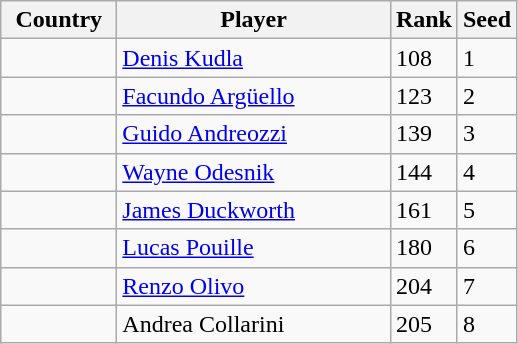<table class="sortable wikitable">
<tr>
<th width="70">Country</th>
<th width="175">Player</th>
<th>Rank</th>
<th>Seed</th>
</tr>
<tr>
<td></td>
<td><a href='#'>Denis Kudla</a></td>
<td>108</td>
<td>1</td>
</tr>
<tr>
<td></td>
<td><a href='#'>Facundo Argüello</a></td>
<td>123</td>
<td>2</td>
</tr>
<tr>
<td></td>
<td><a href='#'>Guido Andreozzi</a></td>
<td>139</td>
<td>3</td>
</tr>
<tr>
<td></td>
<td><a href='#'>Wayne Odesnik</a></td>
<td>144</td>
<td>4</td>
</tr>
<tr>
<td></td>
<td><a href='#'>James Duckworth</a></td>
<td>161</td>
<td>5</td>
</tr>
<tr>
<td></td>
<td><a href='#'>Lucas Pouille</a></td>
<td>180</td>
<td>6</td>
</tr>
<tr>
<td></td>
<td><a href='#'>Renzo Olivo</a></td>
<td>204</td>
<td>7</td>
</tr>
<tr>
<td></td>
<td>Andrea Collarini</td>
<td>205</td>
<td>8</td>
</tr>
</table>
